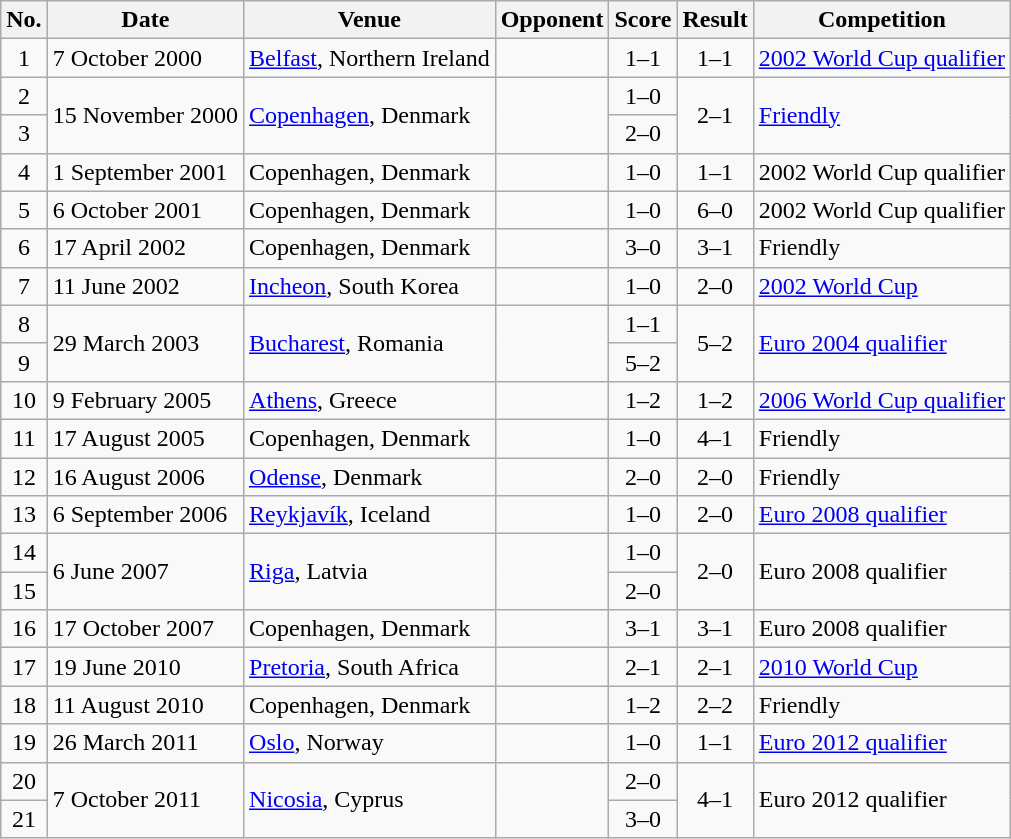<table class="wikitable sortable">
<tr>
<th scope="col">No.</th>
<th scope="col">Date</th>
<th scope="col">Venue</th>
<th scope="col">Opponent</th>
<th scope="col">Score</th>
<th scope="col">Result</th>
<th scope="col">Competition</th>
</tr>
<tr>
<td align="center">1</td>
<td>7 October 2000</td>
<td><a href='#'>Belfast</a>, Northern Ireland</td>
<td></td>
<td align="center">1–1</td>
<td align="center">1–1</td>
<td><a href='#'>2002 World Cup qualifier</a></td>
</tr>
<tr>
<td align="center">2</td>
<td rowspan="2">15 November 2000</td>
<td rowspan="2"><a href='#'>Copenhagen</a>, Denmark</td>
<td rowspan="2"></td>
<td align="center">1–0</td>
<td rowspan="2" style="text-align:center">2–1</td>
<td rowspan="2"><a href='#'>Friendly</a></td>
</tr>
<tr>
<td align="center">3</td>
<td align="center">2–0</td>
</tr>
<tr>
<td align="center">4</td>
<td>1 September 2001</td>
<td>Copenhagen, Denmark</td>
<td></td>
<td align="center">1–0</td>
<td align="center">1–1</td>
<td>2002 World Cup qualifier</td>
</tr>
<tr>
<td align="center">5</td>
<td>6 October 2001</td>
<td>Copenhagen, Denmark</td>
<td></td>
<td align="center">1–0</td>
<td align="center">6–0</td>
<td>2002 World Cup qualifier</td>
</tr>
<tr>
<td align="center">6</td>
<td>17 April 2002</td>
<td>Copenhagen, Denmark</td>
<td></td>
<td align="center">3–0</td>
<td align="center">3–1</td>
<td>Friendly</td>
</tr>
<tr>
<td align="center">7</td>
<td>11 June 2002</td>
<td><a href='#'>Incheon</a>, South Korea</td>
<td></td>
<td align="center">1–0</td>
<td align="center">2–0</td>
<td><a href='#'>2002 World Cup</a></td>
</tr>
<tr>
<td align="center">8</td>
<td rowspan="2">29 March 2003</td>
<td rowspan="2"><a href='#'>Bucharest</a>, Romania</td>
<td rowspan="2"></td>
<td align="center">1–1</td>
<td rowspan="2" style="text-align:center">5–2</td>
<td rowspan="2"><a href='#'>Euro 2004 qualifier</a></td>
</tr>
<tr>
<td align="center">9</td>
<td align="center">5–2</td>
</tr>
<tr>
<td align="center">10</td>
<td>9 February 2005</td>
<td><a href='#'>Athens</a>, Greece</td>
<td></td>
<td align="center">1–2</td>
<td align="center">1–2</td>
<td><a href='#'>2006 World Cup qualifier</a></td>
</tr>
<tr>
<td align="center">11</td>
<td>17 August 2005</td>
<td>Copenhagen, Denmark</td>
<td></td>
<td align="center">1–0</td>
<td align="center">4–1</td>
<td>Friendly</td>
</tr>
<tr>
<td align="center">12</td>
<td>16 August 2006</td>
<td><a href='#'>Odense</a>, Denmark</td>
<td></td>
<td align="center">2–0</td>
<td align="center">2–0</td>
<td>Friendly</td>
</tr>
<tr>
<td align="center">13</td>
<td>6 September 2006</td>
<td><a href='#'>Reykjavík</a>, Iceland</td>
<td></td>
<td align="center">1–0</td>
<td align="center">2–0</td>
<td><a href='#'>Euro 2008 qualifier</a></td>
</tr>
<tr>
<td align="center">14</td>
<td rowspan="2">6 June 2007</td>
<td rowspan="2"><a href='#'>Riga</a>, Latvia</td>
<td rowspan="2"></td>
<td align="center">1–0</td>
<td rowspan="2" style="text-align:center">2–0</td>
<td rowspan="2">Euro 2008 qualifier</td>
</tr>
<tr>
<td align="center">15</td>
<td align="center">2–0</td>
</tr>
<tr>
<td align="center">16</td>
<td>17 October 2007</td>
<td>Copenhagen, Denmark</td>
<td></td>
<td align="center">3–1</td>
<td align="center">3–1</td>
<td>Euro 2008 qualifier</td>
</tr>
<tr>
<td align="center">17</td>
<td>19 June 2010</td>
<td><a href='#'>Pretoria</a>, South Africa</td>
<td></td>
<td align="center">2–1</td>
<td align="center">2–1</td>
<td><a href='#'>2010 World Cup</a></td>
</tr>
<tr>
<td align="center">18</td>
<td>11 August 2010</td>
<td>Copenhagen, Denmark</td>
<td></td>
<td align="center">1–2</td>
<td align="center">2–2</td>
<td>Friendly</td>
</tr>
<tr>
<td align="center">19</td>
<td>26 March 2011</td>
<td><a href='#'>Oslo</a>, Norway</td>
<td></td>
<td align="center">1–0</td>
<td align="center">1–1</td>
<td><a href='#'>Euro 2012 qualifier</a></td>
</tr>
<tr>
<td align="center">20</td>
<td rowspan="2">7 October 2011</td>
<td rowspan="2"><a href='#'>Nicosia</a>, Cyprus</td>
<td rowspan="2"></td>
<td align="center">2–0</td>
<td rowspan="2" style="text-align:center">4–1</td>
<td rowspan="2">Euro 2012 qualifier</td>
</tr>
<tr>
<td align="center">21</td>
<td align="center">3–0</td>
</tr>
</table>
